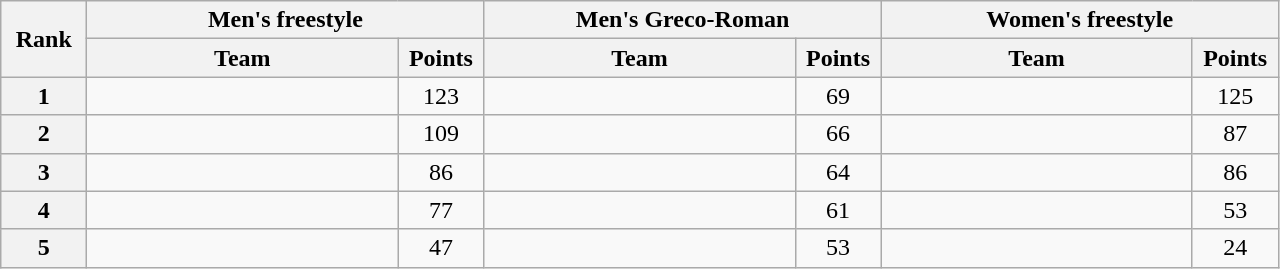<table class="wikitable" style="text-align:center;">
<tr>
<th width=50 rowspan="2">Rank</th>
<th colspan="2">Men's freestyle</th>
<th colspan="2">Men's Greco-Roman</th>
<th colspan="2">Women's freestyle</th>
</tr>
<tr>
<th width=200>Team</th>
<th width=50>Points</th>
<th width=200>Team</th>
<th width=50>Points</th>
<th width=200>Team</th>
<th width=50>Points</th>
</tr>
<tr>
<th>1</th>
<td align=left></td>
<td>123</td>
<td align=left></td>
<td>69</td>
<td align=left></td>
<td>125</td>
</tr>
<tr>
<th>2</th>
<td align=left></td>
<td>109</td>
<td align=left></td>
<td>66</td>
<td align=left></td>
<td>87</td>
</tr>
<tr>
<th>3</th>
<td align=left></td>
<td>86</td>
<td align=left></td>
<td>64</td>
<td align=left></td>
<td>86</td>
</tr>
<tr>
<th>4</th>
<td align=left></td>
<td>77</td>
<td align=left></td>
<td>61</td>
<td align=left></td>
<td>53</td>
</tr>
<tr>
<th>5</th>
<td align=left></td>
<td>47</td>
<td align=left></td>
<td>53</td>
<td align=left></td>
<td>24</td>
</tr>
</table>
